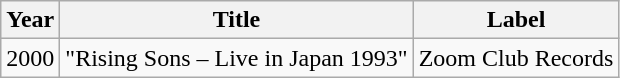<table class="wikitable" border="1">
<tr>
<th>Year</th>
<th>Title</th>
<th>Label</th>
</tr>
<tr>
<td>2000</td>
<td>"Rising Sons – Live in Japan 1993"</td>
<td rowspan="1">Zoom Club Records</td>
</tr>
</table>
